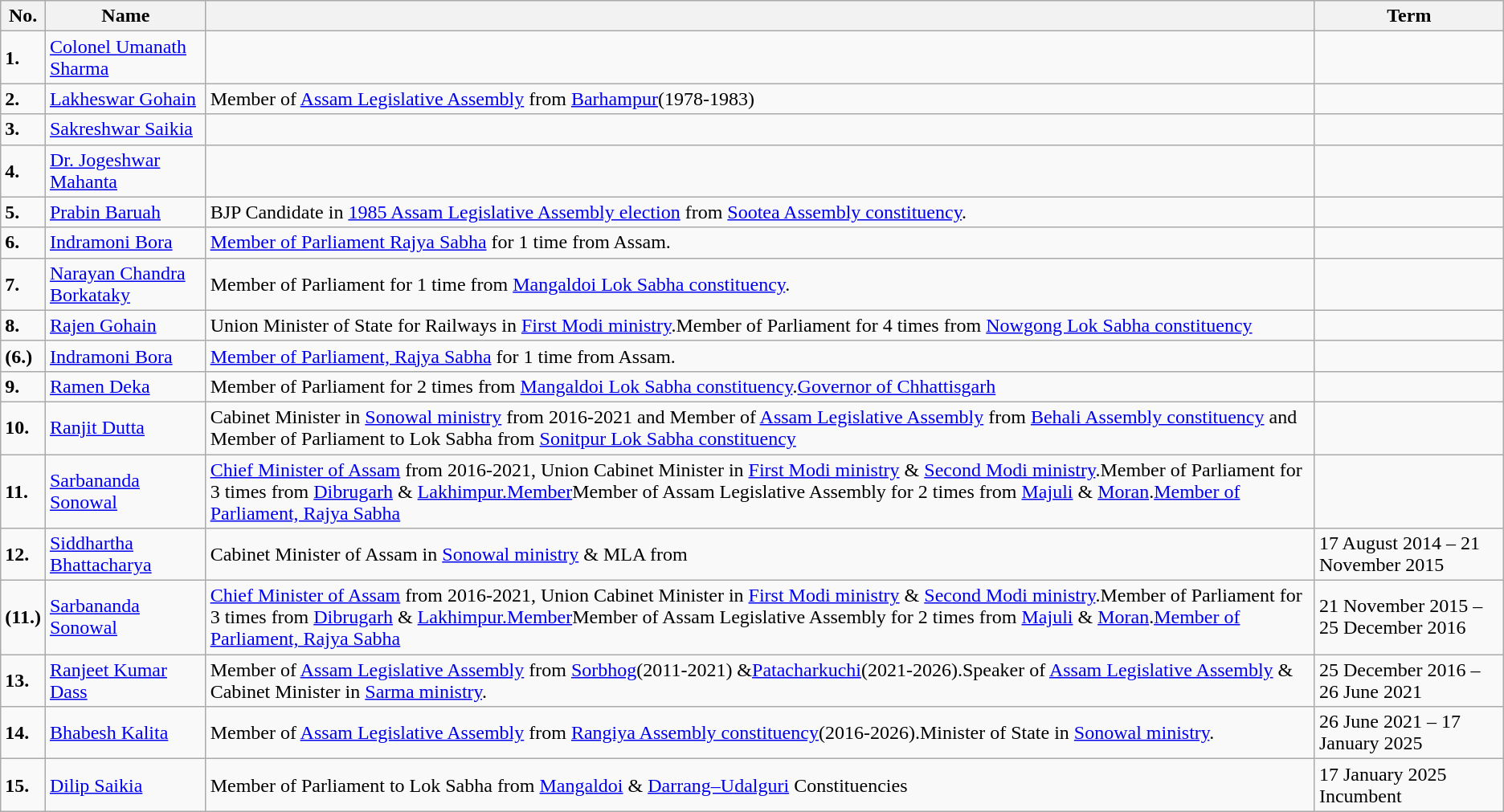<table class="wikitable">
<tr>
<th>No.</th>
<th>Name</th>
<th></th>
<th>Term</th>
</tr>
<tr>
<td><strong>1.</strong></td>
<td><a href='#'>Colonel Umanath Sharma</a></td>
<td></td>
<td></td>
</tr>
<tr>
<td><strong>2.</strong></td>
<td><a href='#'>Lakheswar Gohain</a></td>
<td>Member of <a href='#'>Assam Legislative Assembly</a> from <a href='#'>Barhampur</a>(1978-1983)</td>
<td></td>
</tr>
<tr>
<td><strong>3.</strong></td>
<td><a href='#'>Sakreshwar Saikia</a></td>
<td></td>
<td></td>
</tr>
<tr>
<td><strong>4.</strong></td>
<td><a href='#'>Dr. Jogeshwar Mahanta</a></td>
<td></td>
<td></td>
</tr>
<tr>
<td><strong>5.</strong></td>
<td><a href='#'>Prabin Baruah</a></td>
<td>BJP Candidate in <a href='#'>1985 Assam Legislative Assembly election</a> from <a href='#'>Sootea Assembly constituency</a>.</td>
<td></td>
</tr>
<tr>
<td><strong>6.</strong></td>
<td><a href='#'>Indramoni Bora</a></td>
<td><a href='#'>Member of Parliament Rajya Sabha</a> for 1 time from Assam.</td>
<td></td>
</tr>
<tr>
<td><strong>7.</strong></td>
<td><a href='#'>Narayan Chandra Borkataky</a></td>
<td>Member of Parliament for 1 time from <a href='#'>Mangaldoi Lok Sabha constituency</a>.</td>
<td></td>
</tr>
<tr>
<td><strong>8.</strong></td>
<td><a href='#'>Rajen Gohain</a></td>
<td>Union Minister of State for Railways in <a href='#'>First Modi ministry</a>.Member of Parliament for 4 times from <a href='#'>Nowgong Lok Sabha constituency</a></td>
<td></td>
</tr>
<tr>
<td><strong>(6.)</strong></td>
<td><a href='#'>Indramoni Bora</a></td>
<td><a href='#'>Member of Parliament, Rajya Sabha</a> for 1 time from Assam.</td>
<td></td>
</tr>
<tr>
<td><strong>9.</strong></td>
<td><a href='#'>Ramen Deka</a></td>
<td>Member of Parliament for 2 times from <a href='#'>Mangaldoi Lok Sabha constituency</a>.<a href='#'>Governor of Chhattisgarh</a></td>
<td></td>
</tr>
<tr>
<td><strong>10.</strong></td>
<td><a href='#'>Ranjit Dutta</a></td>
<td>Cabinet Minister in <a href='#'>Sonowal ministry</a> from 2016-2021 and Member of <a href='#'>Assam Legislative Assembly</a> from <a href='#'>Behali Assembly constituency</a> and Member of Parliament to Lok Sabha from <a href='#'>Sonitpur Lok Sabha constituency</a></td>
<td></td>
</tr>
<tr>
<td><strong>11.</strong></td>
<td><a href='#'>Sarbananda Sonowal</a></td>
<td><a href='#'>Chief Minister of Assam</a> from 2016-2021, Union Cabinet Minister in <a href='#'>First Modi ministry</a> & <a href='#'>Second Modi ministry</a>.Member of Parliament for 3 times from <a href='#'>Dibrugarh</a> & <a href='#'>Lakhimpur.Member</a>Member of Assam Legislative Assembly for 2 times from <a href='#'>Majuli</a> & <a href='#'>Moran</a>.<a href='#'>Member of Parliament, Rajya Sabha</a></td>
<td></td>
</tr>
<tr>
<td><strong>12.</strong></td>
<td><a href='#'>Siddhartha Bhattacharya</a></td>
<td>Cabinet Minister of Assam in <a href='#'>Sonowal ministry</a> & MLA from</td>
<td>17 August 2014 – 21 November  2015</td>
</tr>
<tr>
<td><strong>(11.)</strong></td>
<td><a href='#'>Sarbananda Sonowal</a></td>
<td><a href='#'>Chief Minister of Assam</a> from 2016-2021, Union Cabinet Minister in <a href='#'>First Modi ministry</a> & <a href='#'>Second Modi ministry</a>.Member of Parliament for 3 times from <a href='#'>Dibrugarh</a> & <a href='#'>Lakhimpur.Member</a>Member of Assam Legislative Assembly for 2 times from <a href='#'>Majuli</a> & <a href='#'>Moran</a>.<a href='#'>Member of Parliament, Rajya Sabha</a></td>
<td>21 November 2015 – 25 December 2016</td>
</tr>
<tr>
<td><strong>13.</strong></td>
<td><a href='#'>Ranjeet Kumar Dass</a></td>
<td>Member of <a href='#'>Assam Legislative Assembly</a> from <a href='#'>Sorbhog</a>(2011-2021) &<a href='#'>Patacharkuchi</a>(2021-2026).Speaker of <a href='#'>Assam Legislative Assembly</a> & Cabinet Minister in <a href='#'>Sarma ministry</a>.</td>
<td>25 December  2016 – 26 June 2021</td>
</tr>
<tr>
<td><strong>14.</strong></td>
<td><a href='#'>Bhabesh Kalita</a></td>
<td>Member of <a href='#'>Assam Legislative Assembly</a> from <a href='#'>Rangiya Assembly constituency</a>(2016-2026).Minister of State in <a href='#'>Sonowal ministry</a>.</td>
<td>26 June 2021 – 17 January 2025</td>
</tr>
<tr>
<td><strong>15.</strong></td>
<td><a href='#'>Dilip Saikia</a></td>
<td>Member of Parliament to Lok Sabha from <a href='#'>Mangaldoi</a> & <a href='#'>Darrang–Udalguri</a> Constituencies</td>
<td>17 January 2025<br>Incumbent</td>
</tr>
</table>
